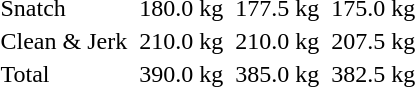<table>
<tr>
<td>Snatch</td>
<td></td>
<td>180.0 kg</td>
<td></td>
<td>177.5 kg</td>
<td></td>
<td>175.0 kg</td>
</tr>
<tr>
<td>Clean & Jerk</td>
<td></td>
<td>210.0 kg</td>
<td></td>
<td>210.0 kg</td>
<td></td>
<td>207.5 kg</td>
</tr>
<tr>
<td>Total</td>
<td></td>
<td>390.0 kg</td>
<td></td>
<td>385.0 kg</td>
<td></td>
<td>382.5 kg</td>
</tr>
</table>
